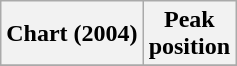<table class="wikitable plainrowheaders">
<tr>
<th scope="col">Chart (2004)</th>
<th scope="col">Peak<br>position</th>
</tr>
<tr>
</tr>
</table>
